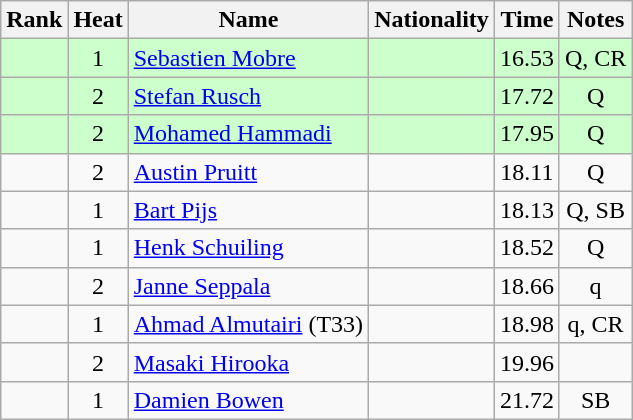<table class="wikitable sortable" style="text-align:center">
<tr>
<th>Rank</th>
<th>Heat</th>
<th>Name</th>
<th>Nationality</th>
<th>Time</th>
<th>Notes</th>
</tr>
<tr style="background:#cfc;">
<td></td>
<td>1</td>
<td align=left><a href='#'>Sebastien Mobre</a></td>
<td align=left></td>
<td>16.53</td>
<td>Q, CR</td>
</tr>
<tr style="background:#cfc;">
<td></td>
<td>2</td>
<td align=left><a href='#'>Stefan Rusch</a></td>
<td align=left></td>
<td>17.72</td>
<td>Q</td>
</tr>
<tr style="background:#cfc;">
<td></td>
<td>2</td>
<td align=left><a href='#'>Mohamed Hammadi</a></td>
<td align=left></td>
<td>17.95</td>
<td>Q</td>
</tr>
<tr>
<td></td>
<td>2</td>
<td align=left><a href='#'>Austin Pruitt</a></td>
<td align=left></td>
<td>18.11</td>
<td>Q</td>
</tr>
<tr>
<td></td>
<td>1</td>
<td align=left><a href='#'>Bart Pijs</a></td>
<td align=left></td>
<td>18.13</td>
<td>Q, SB</td>
</tr>
<tr>
<td></td>
<td>1</td>
<td align=left><a href='#'>Henk Schuiling</a></td>
<td align=left></td>
<td>18.52</td>
<td>Q</td>
</tr>
<tr>
<td></td>
<td>2</td>
<td align=left><a href='#'>Janne Seppala</a></td>
<td align=left></td>
<td>18.66</td>
<td>q</td>
</tr>
<tr>
<td></td>
<td>1</td>
<td align=left><a href='#'>Ahmad Almutairi</a> (T33)</td>
<td align=left></td>
<td>18.98</td>
<td>q, CR</td>
</tr>
<tr>
<td></td>
<td>2</td>
<td align=left><a href='#'>Masaki Hirooka</a></td>
<td align=left></td>
<td>19.96</td>
<td></td>
</tr>
<tr>
<td></td>
<td>1</td>
<td align=left><a href='#'>Damien Bowen</a></td>
<td align=left></td>
<td>21.72</td>
<td>SB</td>
</tr>
</table>
